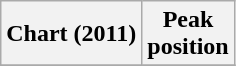<table class="wikitable">
<tr>
<th>Chart (2011)</th>
<th>Peak<br>position</th>
</tr>
<tr>
</tr>
</table>
